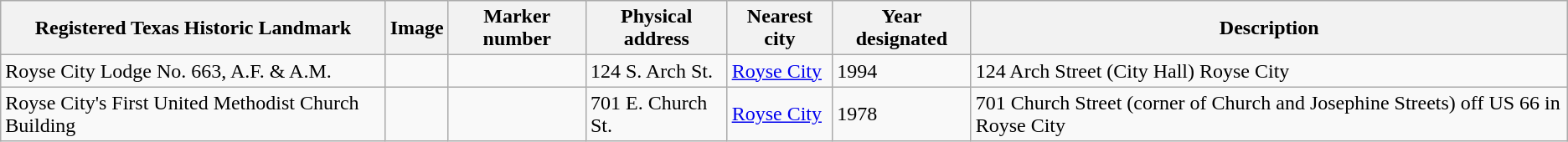<table class="wikitable sortable">
<tr>
<th>Registered Texas Historic Landmark</th>
<th>Image</th>
<th>Marker number</th>
<th>Physical address</th>
<th>Nearest city</th>
<th>Year designated</th>
<th>Description</th>
</tr>
<tr>
<td>Royse City Lodge No. 663, A.F. & A.M.</td>
<td></td>
<td></td>
<td>124 S. Arch St.<br></td>
<td><a href='#'>Royse City</a></td>
<td>1994</td>
<td>124 Arch Street (City Hall) Royse City</td>
</tr>
<tr>
<td>Royse City's First United Methodist Church Building</td>
<td></td>
<td></td>
<td>701 E. Church St.<br></td>
<td><a href='#'>Royse City</a></td>
<td>1978</td>
<td>701 Church Street (corner of Church and Josephine Streets) off US 66 in Royse City</td>
</tr>
</table>
